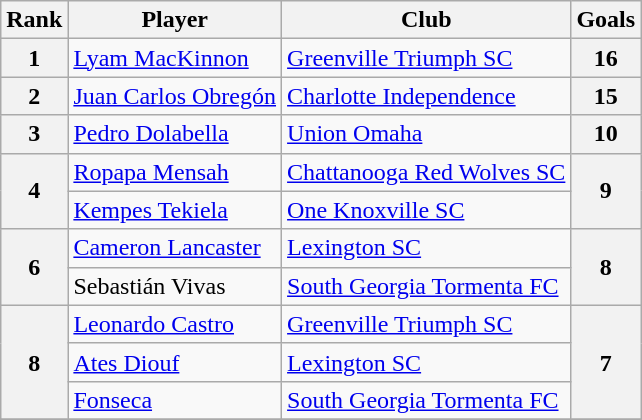<table class="wikitable">
<tr>
<th>Rank</th>
<th>Player</th>
<th>Club</th>
<th>Goals</th>
</tr>
<tr>
<th>1</th>
<td> <a href='#'>Lyam MacKinnon</a></td>
<td><a href='#'>Greenville Triumph SC</a></td>
<th>16</th>
</tr>
<tr>
<th>2</th>
<td> <a href='#'>Juan Carlos Obregón</a></td>
<td><a href='#'>Charlotte Independence</a></td>
<th>15</th>
</tr>
<tr>
<th>3</th>
<td> <a href='#'>Pedro Dolabella</a></td>
<td><a href='#'>Union Omaha</a></td>
<th>10</th>
</tr>
<tr>
<th rowspan=2>4</th>
<td> <a href='#'>Ropapa Mensah</a></td>
<td><a href='#'>Chattanooga Red Wolves SC</a></td>
<th rowspan=2>9</th>
</tr>
<tr>
<td> <a href='#'>Kempes Tekiela</a></td>
<td><a href='#'>One Knoxville SC</a></td>
</tr>
<tr>
<th rowspan=2>6</th>
<td> <a href='#'>Cameron Lancaster</a></td>
<td><a href='#'>Lexington SC</a></td>
<th rowspan=2>8</th>
</tr>
<tr>
<td> Sebastián Vivas</td>
<td><a href='#'>South Georgia Tormenta FC</a></td>
</tr>
<tr>
<th rowspan=3>8</th>
<td> <a href='#'>Leonardo Castro</a></td>
<td><a href='#'>Greenville Triumph SC</a></td>
<th rowspan=3>7</th>
</tr>
<tr>
<td> <a href='#'>Ates Diouf</a></td>
<td><a href='#'>Lexington SC</a></td>
</tr>
<tr>
<td> <a href='#'>Fonseca</a></td>
<td><a href='#'>South Georgia Tormenta FC</a></td>
</tr>
<tr>
</tr>
</table>
